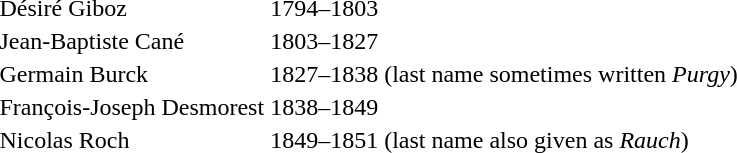<table>
<tr>
<td>Désiré Giboz</td>
<td>1794–1803</td>
</tr>
<tr>
<td>Jean-Baptiste Cané</td>
<td>1803–1827</td>
</tr>
<tr>
<td>Germain Burck</td>
<td>1827–1838 (last name sometimes written <em>Purgy</em>)</td>
</tr>
<tr>
<td>François-Joseph Desmorest</td>
<td>1838–1849</td>
</tr>
<tr>
<td>Nicolas Roch</td>
<td>1849–1851 (last name also given as <em>Rauch</em>)</td>
</tr>
</table>
